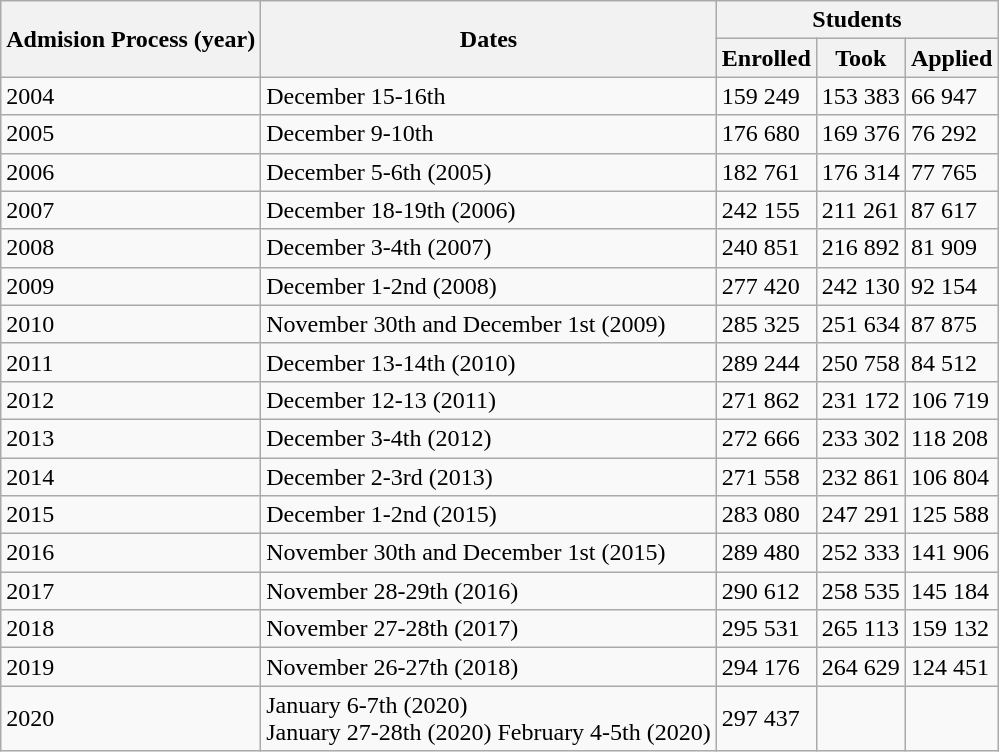<table class="wikitable">
<tr>
<th rowspan="2">Admision Process (year)</th>
<th rowspan="2">Dates</th>
<th colspan="3">Students</th>
</tr>
<tr>
<th>Enrolled</th>
<th>Took</th>
<th>Applied</th>
</tr>
<tr>
<td>2004</td>
<td>December 15-16th</td>
<td>159 249</td>
<td>153 383</td>
<td>66 947</td>
</tr>
<tr>
<td>2005</td>
<td>December 9-10th</td>
<td>176 680</td>
<td>169 376</td>
<td>76 292</td>
</tr>
<tr>
<td>2006</td>
<td>December 5-6th (2005)</td>
<td>182 761</td>
<td>176 314</td>
<td>77 765</td>
</tr>
<tr>
<td>2007</td>
<td>December 18-19th (2006)</td>
<td>242 155</td>
<td>211 261</td>
<td>87 617</td>
</tr>
<tr>
<td>2008</td>
<td>December 3-4th (2007)</td>
<td>240 851</td>
<td>216 892</td>
<td>81 909</td>
</tr>
<tr>
<td>2009</td>
<td>December 1-2nd (2008)</td>
<td>277 420</td>
<td>242 130</td>
<td>92 154</td>
</tr>
<tr>
<td>2010</td>
<td>November 30th and December 1st (2009)</td>
<td>285 325</td>
<td>251 634</td>
<td>87 875</td>
</tr>
<tr>
<td>2011</td>
<td>December 13-14th (2010)</td>
<td>289 244</td>
<td>250 758</td>
<td>84 512</td>
</tr>
<tr>
<td>2012</td>
<td>December 12-13 (2011)</td>
<td>271 862</td>
<td>231 172</td>
<td>106 719</td>
</tr>
<tr>
<td>2013</td>
<td>December 3-4th (2012)</td>
<td>272 666</td>
<td>233 302</td>
<td>118 208</td>
</tr>
<tr>
<td>2014</td>
<td>December 2-3rd (2013)</td>
<td>271 558</td>
<td>232 861</td>
<td>106 804</td>
</tr>
<tr>
<td>2015</td>
<td>December 1-2nd (2015)</td>
<td>283 080</td>
<td>247 291</td>
<td>125 588</td>
</tr>
<tr>
<td>2016</td>
<td>November 30th and December 1st (2015)</td>
<td>289 480</td>
<td>252 333</td>
<td>141 906</td>
</tr>
<tr>
<td>2017</td>
<td>November 28-29th (2016)</td>
<td>290 612</td>
<td>258 535</td>
<td>145 184</td>
</tr>
<tr>
<td>2018</td>
<td>November 27-28th (2017)</td>
<td>295 531</td>
<td>265 113</td>
<td>159 132</td>
</tr>
<tr>
<td>2019</td>
<td>November 26-27th (2018)</td>
<td>294 176</td>
<td>264 629</td>
<td>124 451</td>
</tr>
<tr>
<td>2020</td>
<td>January 6-7th (2020)<br>January 27-28th (2020)
February 4-5th (2020)</td>
<td>297 437</td>
<td></td>
<td></td>
</tr>
</table>
